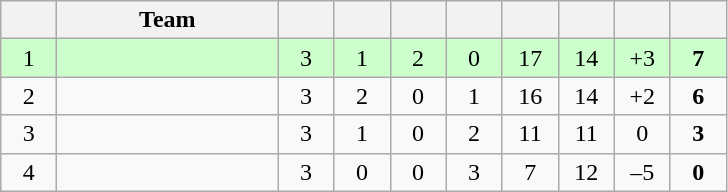<table class="wikitable" style="text-align: center; font-size: 100%;">
<tr>
<th width="30"></th>
<th width="140">Team</th>
<th width="30"></th>
<th width="30"></th>
<th width="30"></th>
<th width="30"></th>
<th width="30"></th>
<th width="30"></th>
<th width="30"></th>
<th width="30"></th>
</tr>
<tr style="background-color: #ccffcc;">
<td>1</td>
<td align=left><strong></strong></td>
<td>3</td>
<td>1</td>
<td>2</td>
<td>0</td>
<td>17</td>
<td>14</td>
<td>+3</td>
<td><strong>7</strong></td>
</tr>
<tr>
<td>2</td>
<td align=left></td>
<td>3</td>
<td>2</td>
<td>0</td>
<td>1</td>
<td>16</td>
<td>14</td>
<td>+2</td>
<td><strong>6</strong></td>
</tr>
<tr>
<td>3</td>
<td align=left></td>
<td>3</td>
<td>1</td>
<td>0</td>
<td>2</td>
<td>11</td>
<td>11</td>
<td>0</td>
<td><strong>3</strong></td>
</tr>
<tr>
<td>4</td>
<td align=left></td>
<td>3</td>
<td>0</td>
<td>0</td>
<td>3</td>
<td>7</td>
<td>12</td>
<td>–5</td>
<td><strong>0</strong></td>
</tr>
</table>
